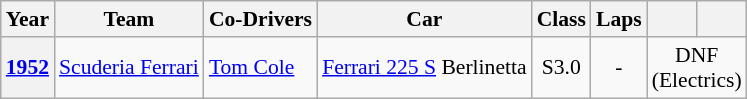<table class="wikitable" style="text-align:center; font-size:90%">
<tr>
<th>Year</th>
<th>Team</th>
<th>Co-Drivers</th>
<th>Car</th>
<th>Class</th>
<th>Laps</th>
<th></th>
<th></th>
</tr>
<tr>
<th><a href='#'>1952</a></th>
<td align=left> <a href='#'>Scuderia Ferrari</a></td>
<td align=left> <a href='#'>Tom Cole</a></td>
<td align=left><a href='#'>Ferrari 225 S</a> Berlinetta</td>
<td>S3.0</td>
<td>-</td>
<td colspan=2>DNF<br>(Electrics)</td>
</tr>
</table>
